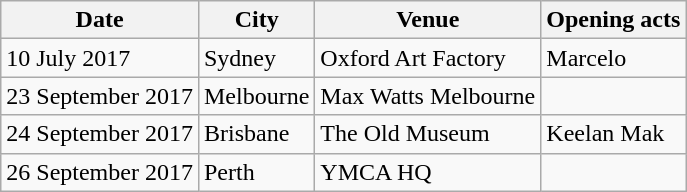<table class= "wikitable">
<tr>
<th>Date</th>
<th>City</th>
<th>Venue</th>
<th>Opening acts</th>
</tr>
<tr>
<td>10 July 2017</td>
<td>Sydney</td>
<td>Oxford Art Factory</td>
<td>Marcelo</td>
</tr>
<tr>
<td>23 September 2017</td>
<td>Melbourne</td>
<td>Max Watts Melbourne</td>
<td></td>
</tr>
<tr>
<td>24 September 2017</td>
<td>Brisbane</td>
<td>The Old Museum</td>
<td>Keelan Mak</td>
</tr>
<tr>
<td>26 September 2017</td>
<td>Perth</td>
<td>YMCA HQ</td>
<td></td>
</tr>
</table>
